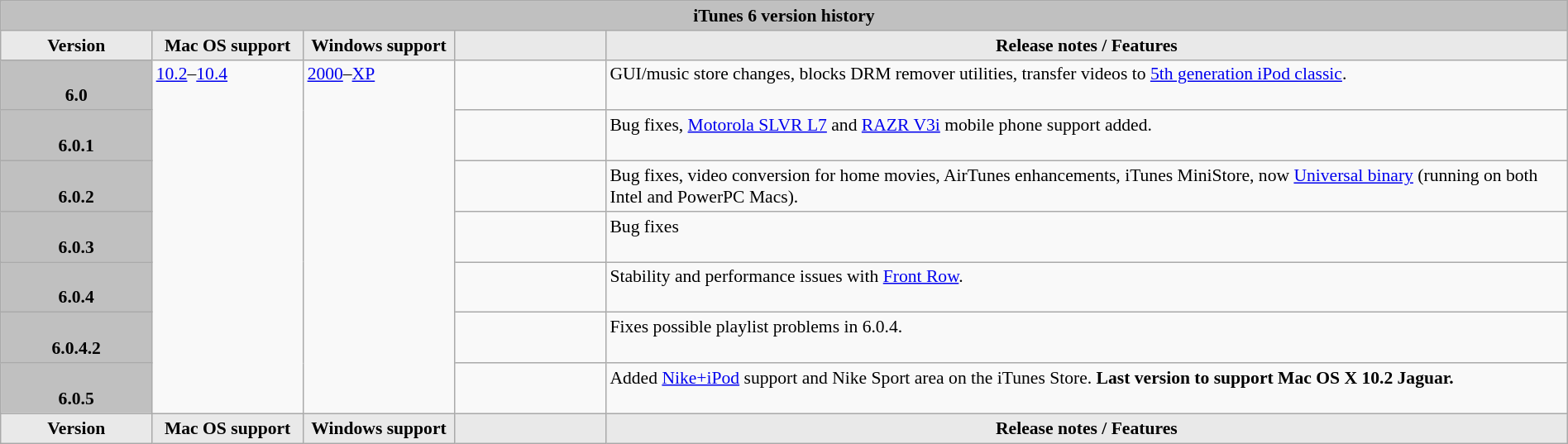<table class="wikitable collapsible uncollapsed" style="width:100%; font-size:90%;">
<tr>
<th style="background:silver; text-align:center;" colspan="5">iTunes 6 version history</th>
</tr>
<tr>
<th style="background:#e9e9e9; width:8em; text-align:center;">Version</th>
<th style="background:#e9e9e9; width:8em; text-align:center;">Mac OS support</th>
<th style="background:#e9e9e9; width:8em; text-align:center;">Windows support</th>
<th style="background:#e9e9e9; width:8em; text-align:center;"></th>
<th style="background:#e9e9e9; text-align:center;">Release notes / Features</th>
</tr>
<tr valign="top">
<th style="background:silver; white-space:nowrap;"><br>6.0</th>
<td rowspan=7><a href='#'>10.2</a>–<a href='#'>10.4</a></td>
<td rowspan=7><a href='#'>2000</a>–<a href='#'>XP</a></td>
<td></td>
<td>GUI/music store changes, blocks DRM remover utilities, transfer videos to <a href='#'>5th generation iPod classic</a>.</td>
</tr>
<tr valign="top">
<th style="background:silver; white-space:nowrap;"><br>6.0.1</th>
<td></td>
<td>Bug fixes, <a href='#'>Motorola SLVR L7</a> and <a href='#'>RAZR V3i</a> mobile phone support added.</td>
</tr>
<tr valign="top">
<th style="background:silver; white-space:nowrap;"><br>6.0.2</th>
<td></td>
<td>Bug fixes, video conversion for home movies, AirTunes enhancements, iTunes MiniStore, now <a href='#'>Universal binary</a> (running on both Intel and PowerPC Macs).</td>
</tr>
<tr valign="top">
<th style="background:silver; white-space:nowrap;"><br>6.0.3</th>
<td></td>
<td>Bug fixes</td>
</tr>
<tr valign="top">
<th style="background:silver; white-space:nowrap;"><br>6.0.4</th>
<td></td>
<td>Stability and performance issues with <a href='#'>Front Row</a>.</td>
</tr>
<tr valign="top">
<th style="background:silver; white-space:nowrap;"><br>6.0.4.2</th>
<td></td>
<td>Fixes possible playlist problems in 6.0.4.</td>
</tr>
<tr valign="top">
<th style="background:silver; white-space:nowrap;"><br>6.0.5</th>
<td></td>
<td>Added <a href='#'>Nike+iPod</a> support and Nike Sport area on the iTunes Store. <strong>Last version to support Mac OS X 10.2 Jaguar.</strong></td>
</tr>
<tr class="sortbottom">
<th style="background:#e9e9e9; width:8em; text-align:center;">Version</th>
<th style="background:#e9e9e9; width:8em; text-align:center;">Mac OS support</th>
<th style="background:#e9e9e9; width:8em; text-align:center;">Windows support</th>
<th style="background:#e9e9e9; width:8em; text-align:center;"></th>
<th style="background:#e9e9e9; text-align:center;">Release notes / Features</th>
</tr>
</table>
